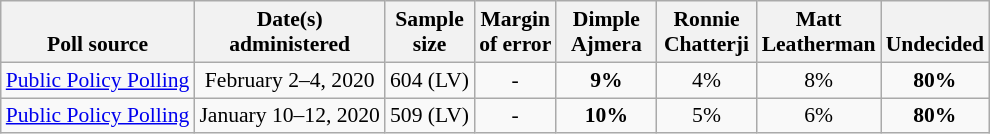<table class="wikitable" style="font-size:90%;text-align:center;">
<tr valign=bottom>
<th>Poll source</th>
<th>Date(s)<br>administered</th>
<th>Sample<br>size</th>
<th>Margin<br>of error</th>
<th style="width:60px;">Dimple<br>Ajmera</th>
<th style="width:60px;">Ronnie<br>Chatterji</th>
<th style="width:60px;">Matt<br>Leatherman</th>
<th>Undecided</th>
</tr>
<tr>
<td style="text-align:left;"><a href='#'>Public Policy Polling</a></td>
<td>February 2–4, 2020</td>
<td>604 (LV)</td>
<td>-</td>
<td><strong>9%</strong></td>
<td>4%</td>
<td>8%</td>
<td><strong>80%</strong></td>
</tr>
<tr>
<td style="text-align:left;"><a href='#'>Public Policy Polling</a></td>
<td>January 10–12, 2020</td>
<td>509 (LV)</td>
<td>-</td>
<td><strong>10%</strong></td>
<td>5%</td>
<td>6%</td>
<td><strong>80%</strong></td>
</tr>
</table>
